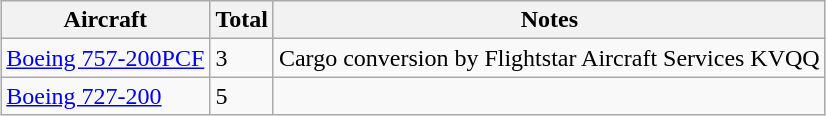<table class="wikitable sortable"  style="margin-left:auto; margin-right:auto">
<tr>
<th>Aircraft</th>
<th>Total</th>
<th>Notes</th>
</tr>
<tr>
<td><a href='#'>Boeing 757-200PCF</a></td>
<td>3</td>
<td>Cargo conversion by Flightstar Aircraft Services KVQQ</td>
</tr>
<tr>
<td><a href='#'>Boeing 727-200</a></td>
<td>5</td>
<td></td>
</tr>
</table>
